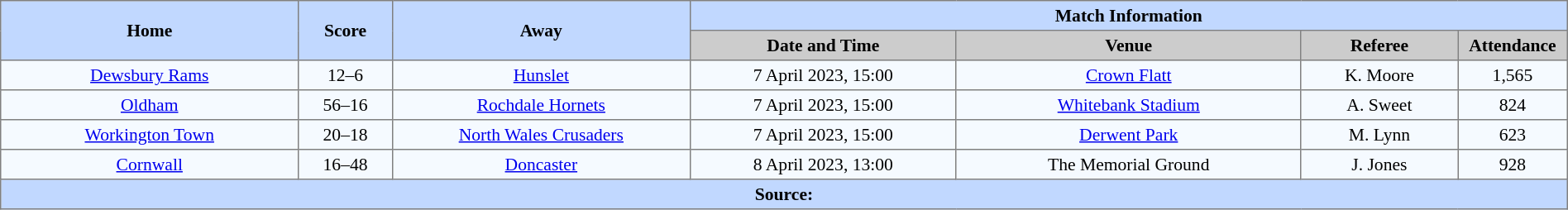<table border=1 style="border-collapse:collapse; font-size:90%; text-align:center;" cellpadding=3 cellspacing=0 width=100%>
<tr bgcolor=#C1D8FF>
<th scope="col" rowspan=2 width=19%>Home</th>
<th scope="col" rowspan=2 width=6%>Score</th>
<th scope="col" rowspan=2 width=19%>Away</th>
<th colspan=4>Match Information</th>
</tr>
<tr bgcolor=#CCCCCC>
<th scope="col" width=17%>Date and Time</th>
<th scope="col" width=22%>Venue</th>
<th scope="col" width=10%>Referee</th>
<th scope="col" width=7%>Attendance</th>
</tr>
<tr bgcolor=#F5FAFF>
<td> <a href='#'>Dewsbury Rams</a></td>
<td>12–6</td>
<td> <a href='#'>Hunslet</a></td>
<td>7 April 2023, 15:00</td>
<td><a href='#'>Crown Flatt</a></td>
<td>K. Moore</td>
<td>1,565</td>
</tr>
<tr bgcolor=#F5FAFF>
<td> <a href='#'>Oldham</a></td>
<td>56–16</td>
<td> <a href='#'>Rochdale Hornets</a></td>
<td>7 April 2023, 15:00</td>
<td><a href='#'>Whitebank Stadium</a></td>
<td>A. Sweet</td>
<td>824</td>
</tr>
<tr bgcolor=#F5FAFF>
<td> <a href='#'>Workington Town</a></td>
<td>20–18</td>
<td>  <a href='#'>North Wales Crusaders</a></td>
<td>7 April 2023, 15:00</td>
<td><a href='#'>Derwent Park</a></td>
<td>M. Lynn</td>
<td>623</td>
</tr>
<tr bgcolor=#F5FAFF>
<td> <a href='#'>Cornwall</a></td>
<td>16–48</td>
<td> <a href='#'>Doncaster</a></td>
<td>8 April 2023, 13:00</td>
<td>The Memorial Ground</td>
<td>J. Jones</td>
<td>928</td>
</tr>
<tr style="background:#c1d8ff;">
<th colspan=7>Source:</th>
</tr>
</table>
